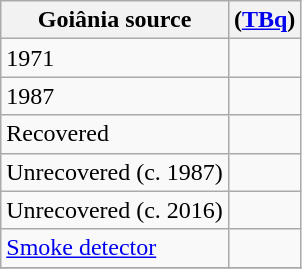<table class="wikitable" style="float:left; margin-right:20px;">
<tr>
<th>Goiânia source</th>
<th colspan="2">(<a href='#'>TBq</a>)</th>
</tr>
<tr>
<td>1971</td>
<td></td>
</tr>
<tr>
<td>1987</td>
<td></td>
</tr>
<tr>
<td>Recovered</td>
<td></td>
</tr>
<tr>
<td>Unrecovered (c. 1987)</td>
<td></td>
</tr>
<tr>
<td>Unrecovered (c. 2016)</td>
<td></td>
</tr>
<tr>
<td><a href='#'>Smoke detector</a></td>
<td></td>
</tr>
<tr>
</tr>
</table>
